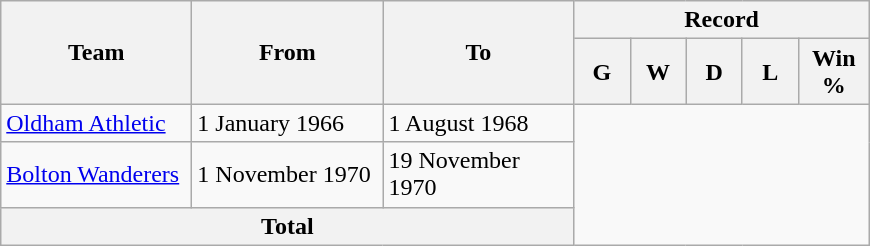<table class="wikitable" style="text-align: center">
<tr>
<th rowspan=2 width=120>Team</th>
<th rowspan=2 width=120>From</th>
<th rowspan=2 width=120>To</th>
<th colspan=5>Record</th>
</tr>
<tr>
<th width=30>G</th>
<th width=30>W</th>
<th width=30>D</th>
<th width=30>L</th>
<th width=40>Win %</th>
</tr>
<tr>
<td align=left><a href='#'>Oldham Athletic</a></td>
<td align=left>1 January 1966</td>
<td align=left>1 August 1968<br></td>
</tr>
<tr>
<td align=left><a href='#'>Bolton Wanderers</a></td>
<td align=left>1 November 1970</td>
<td align=left>19 November 1970<br></td>
</tr>
<tr>
<th colspan="3">Total<br></th>
</tr>
</table>
